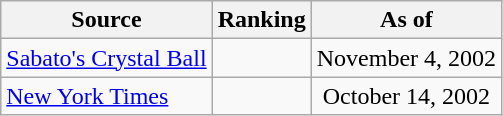<table class="wikitable" style="text-align:center">
<tr>
<th>Source</th>
<th>Ranking</th>
<th>As of</th>
</tr>
<tr>
<td align=left><a href='#'>Sabato's Crystal Ball</a></td>
<td></td>
<td>November 4, 2002</td>
</tr>
<tr>
<td align=left><a href='#'>New York Times</a></td>
<td></td>
<td>October 14, 2002</td>
</tr>
</table>
